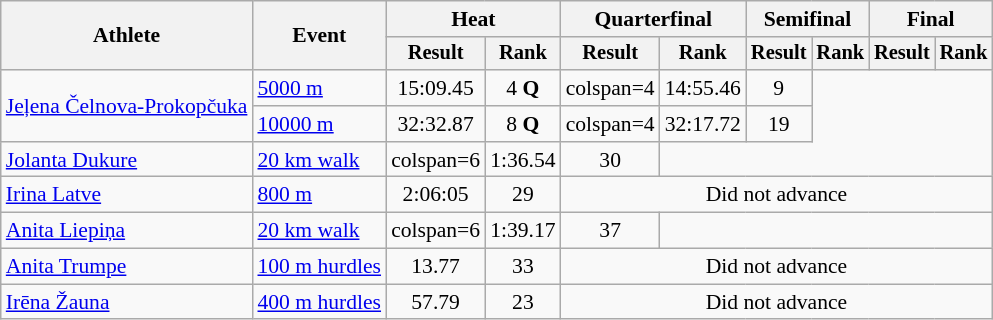<table class="wikitable" style="font-size:90%">
<tr>
<th rowspan="2">Athlete</th>
<th rowspan="2">Event</th>
<th colspan="2">Heat</th>
<th colspan="2">Quarterfinal</th>
<th colspan="2">Semifinal</th>
<th colspan="2">Final</th>
</tr>
<tr style="font-size:95%">
<th>Result</th>
<th>Rank</th>
<th>Result</th>
<th>Rank</th>
<th>Result</th>
<th>Rank</th>
<th>Result</th>
<th>Rank</th>
</tr>
<tr align=center>
<td align=left rowspan=2><a href='#'>Jeļena Čelnova-Prokopčuka</a></td>
<td align=left><a href='#'>5000 m</a></td>
<td>15:09.45</td>
<td>4 <strong>Q</strong></td>
<td>colspan=4 </td>
<td>14:55.46</td>
<td>9</td>
</tr>
<tr align=center>
<td align=left><a href='#'>10000 m</a></td>
<td>32:32.87</td>
<td>8 <strong>Q</strong></td>
<td>colspan=4 </td>
<td>32:17.72</td>
<td>19</td>
</tr>
<tr align=center>
<td align=left><a href='#'>Jolanta Dukure</a></td>
<td align=left><a href='#'>20 km walk</a></td>
<td>colspan=6 </td>
<td>1:36.54</td>
<td>30</td>
</tr>
<tr align=center>
<td align=left><a href='#'>Irina Latve</a></td>
<td align=left><a href='#'>800 m</a></td>
<td>2:06:05</td>
<td>29</td>
<td colspan=6>Did not advance</td>
</tr>
<tr align=center>
<td align=left><a href='#'>Anita Liepiņa</a></td>
<td align=left><a href='#'>20 km walk</a></td>
<td>colspan=6 </td>
<td>1:39.17</td>
<td>37</td>
</tr>
<tr align=center>
<td align=left><a href='#'>Anita Trumpe</a></td>
<td align=left><a href='#'>100 m hurdles</a></td>
<td>13.77</td>
<td>33</td>
<td colspan=6>Did not advance</td>
</tr>
<tr align=center>
<td align=left><a href='#'>Irēna Žauna</a></td>
<td align=left><a href='#'>400 m hurdles</a></td>
<td>57.79</td>
<td>23</td>
<td colspan=6>Did not advance</td>
</tr>
</table>
